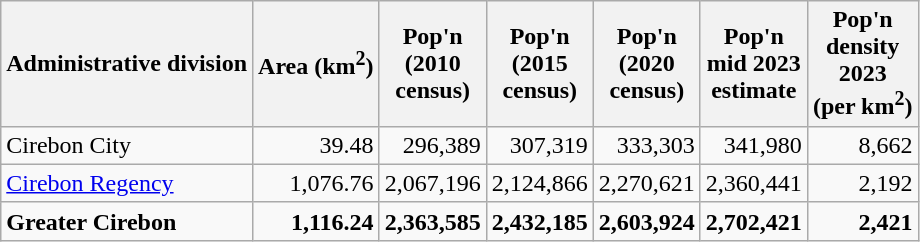<table class="wikitable" style="text-align:right;">
<tr>
<th>Administrative division</th>
<th>Area (km<sup>2</sup>)</th>
<th>Pop'n <br>(2010 <br>census)</th>
<th>Pop'n <br>(2015 <br>census)</th>
<th>Pop'n <br>(2020 <br>census)</th>
<th>Pop'n <br>mid 2023<br>estimate</th>
<th>Pop'n <br>density <br> 2023 <br>(per km<sup>2</sup>)</th>
</tr>
<tr>
<td style="text-align:left;">Cirebon City</td>
<td>39.48</td>
<td>296,389</td>
<td>307,319</td>
<td>333,303</td>
<td>341,980</td>
<td>8,662</td>
</tr>
<tr>
<td style="text-align:left;"><a href='#'>Cirebon Regency</a></td>
<td>1,076.76</td>
<td>2,067,196</td>
<td>2,124,866</td>
<td>2,270,621</td>
<td>2,360,441</td>
<td>2,192</td>
</tr>
<tr>
<td style="text-align:left;"><strong>Greater Cirebon</strong></td>
<td><strong>1,116.24</strong></td>
<td><strong>2,363,585</strong></td>
<td><strong>2,432,185</strong></td>
<td><strong>2,603,924</strong></td>
<td><strong>2,702,421</strong></td>
<td><strong>2,421</strong></td>
</tr>
</table>
